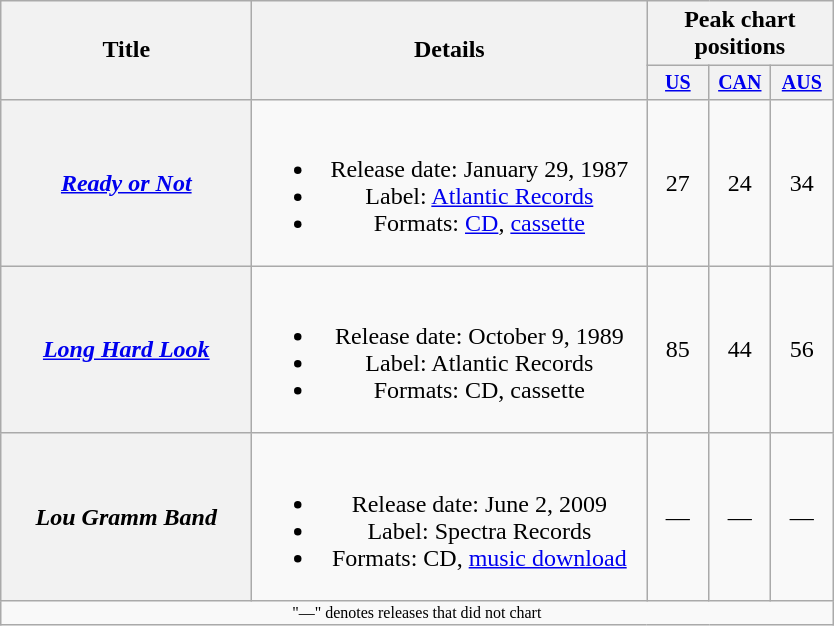<table class="wikitable plainrowheaders" style="text-align:center;">
<tr>
<th rowspan="2" style="width:10em;">Title</th>
<th rowspan="2" style="width:16em;">Details</th>
<th colspan="3">Peak chart<br>positions</th>
</tr>
<tr style="font-size:smaller;">
<th style="width:35px;"><a href='#'>US</a><br></th>
<th style="width:35px;"><a href='#'>CAN</a><br></th>
<th style="width:35px;"><a href='#'>AUS</a><br></th>
</tr>
<tr>
<th scope="row"><em><a href='#'>Ready or Not</a></em></th>
<td><br><ul><li>Release date: January 29, 1987</li><li>Label: <a href='#'>Atlantic Records</a></li><li>Formats: <a href='#'>CD</a>, <a href='#'>cassette</a></li></ul></td>
<td>27</td>
<td>24</td>
<td>34</td>
</tr>
<tr>
<th scope="row"><em><a href='#'>Long Hard Look</a></em></th>
<td><br><ul><li>Release date: October 9, 1989</li><li>Label: Atlantic Records</li><li>Formats: CD, cassette</li></ul></td>
<td>85</td>
<td>44</td>
<td>56</td>
</tr>
<tr>
<th scope="row"><em>Lou Gramm Band</em></th>
<td><br><ul><li>Release date: June 2, 2009</li><li>Label: Spectra Records</li><li>Formats: CD, <a href='#'>music download</a></li></ul></td>
<td>—</td>
<td>—</td>
<td>—</td>
</tr>
<tr>
<td colspan="5" style="font-size:8pt">"—" denotes releases that did not chart</td>
</tr>
</table>
